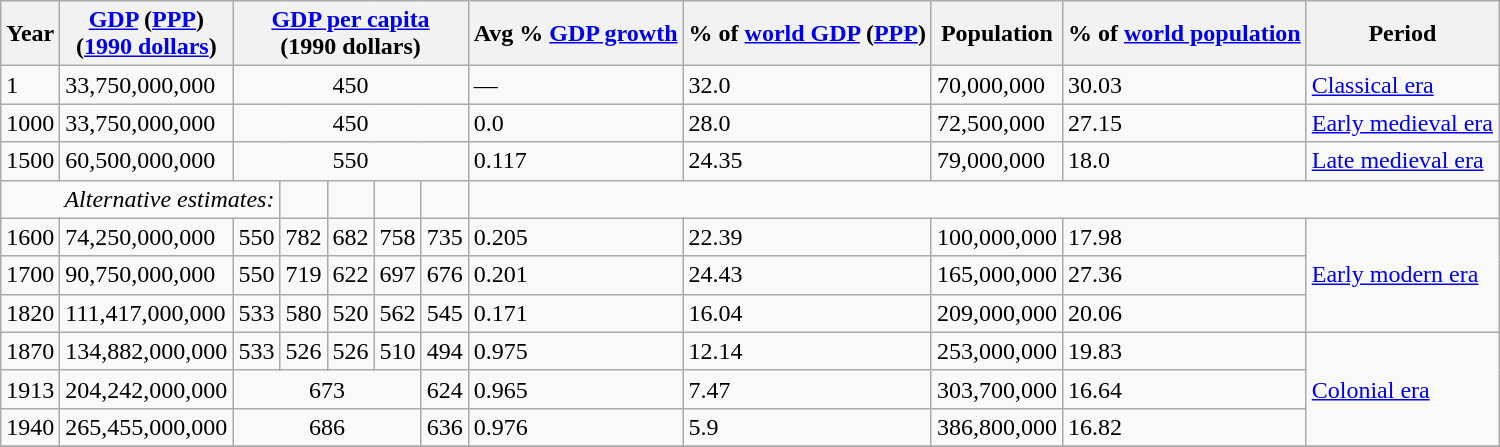<table class="wikitable">
<tr>
<th>Year</th>
<th><a href='#'>GDP</a> (<a href='#'>PPP</a>)<br> (<a href='#'>1990 dollars</a>)</th>
<th colspan="5"><a href='#'>GDP per capita</a><br> (1990 dollars)</th>
<th>Avg % <a href='#'>GDP growth</a></th>
<th>% of <a href='#'>world GDP</a> (<a href='#'>PPP</a>)</th>
<th>Population</th>
<th>% of <a href='#'>world population</a></th>
<th>Period</th>
</tr>
<tr>
<td>1</td>
<td>33,750,000,000</td>
<td colspan="5" align="center">450</td>
<td>—</td>
<td>32.0</td>
<td>70,000,000</td>
<td>30.03</td>
<td><a href='#'>Classical era</a></td>
</tr>
<tr>
<td>1000</td>
<td>33,750,000,000</td>
<td colspan="5" align="center">450</td>
<td>0.0</td>
<td>28.0</td>
<td>72,500,000</td>
<td>27.15</td>
<td><a href='#'>Early medieval era</a></td>
</tr>
<tr>
<td>1500</td>
<td>60,500,000,000</td>
<td colspan="5" align="center">550</td>
<td>0.117</td>
<td>24.35</td>
<td>79,000,000</td>
<td>18.0</td>
<td><a href='#'>Late medieval era</a></td>
</tr>
<tr>
<td colspan="3" align=right><em>Alternative estimates:</em></td>
<td></td>
<td></td>
<td></td>
<td></td>
<td colspan="5"></td>
</tr>
<tr>
<td>1600</td>
<td>74,250,000,000</td>
<td>550</td>
<td>782</td>
<td>682</td>
<td>758</td>
<td>735</td>
<td>0.205</td>
<td>22.39</td>
<td>100,000,000</td>
<td>17.98</td>
<td rowspan="3"><a href='#'>Early modern era</a></td>
</tr>
<tr>
<td>1700</td>
<td>90,750,000,000</td>
<td>550</td>
<td>719</td>
<td>622</td>
<td>697</td>
<td>676</td>
<td>0.201</td>
<td>24.43</td>
<td>165,000,000</td>
<td>27.36</td>
</tr>
<tr>
<td>1820</td>
<td>111,417,000,000</td>
<td>533</td>
<td>580</td>
<td>520</td>
<td>562</td>
<td>545</td>
<td>0.171</td>
<td>16.04</td>
<td>209,000,000</td>
<td>20.06</td>
</tr>
<tr>
<td>1870</td>
<td>134,882,000,000</td>
<td>533</td>
<td>526</td>
<td>526</td>
<td>510</td>
<td>494</td>
<td>0.975</td>
<td>12.14</td>
<td>253,000,000</td>
<td>19.83</td>
<td rowspan="3"><a href='#'>Colonial era</a></td>
</tr>
<tr>
<td>1913</td>
<td>204,242,000,000</td>
<td colspan="4" align="center">673</td>
<td>624</td>
<td>0.965</td>
<td>7.47</td>
<td>303,700,000</td>
<td>16.64</td>
</tr>
<tr>
<td>1940</td>
<td>265,455,000,000</td>
<td colspan="4" align="center">686</td>
<td>636</td>
<td>0.976</td>
<td>5.9</td>
<td>386,800,000</td>
<td>16.82</td>
</tr>
<tr>
</tr>
</table>
